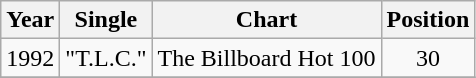<table class="wikitable">
<tr>
<th>Year</th>
<th>Single</th>
<th>Chart</th>
<th>Position</th>
</tr>
<tr>
<td rowspan="1">1992</td>
<td rowspan="1">"T.L.C."</td>
<td>The Billboard Hot 100</td>
<td align="center">30</td>
</tr>
<tr>
</tr>
</table>
